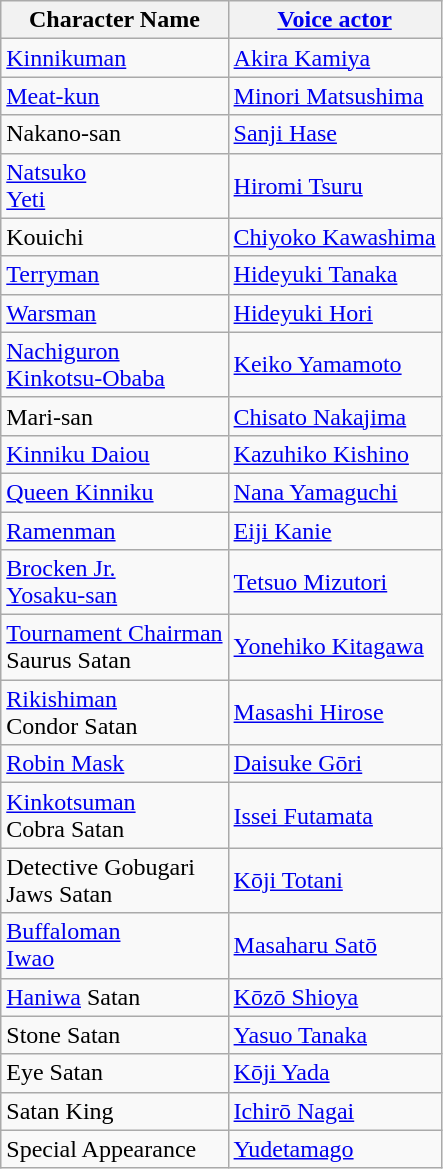<table class="wikitable">
<tr>
<th>Character Name</th>
<th><a href='#'>Voice actor</a></th>
</tr>
<tr>
<td><a href='#'>Kinnikuman</a></td>
<td><a href='#'>Akira Kamiya</a></td>
</tr>
<tr>
<td><a href='#'>Meat-kun</a></td>
<td><a href='#'>Minori Matsushima</a></td>
</tr>
<tr>
<td>Nakano-san</td>
<td><a href='#'>Sanji Hase</a></td>
</tr>
<tr>
<td><a href='#'>Natsuko</a><br><a href='#'>Yeti</a></td>
<td><a href='#'>Hiromi Tsuru</a></td>
</tr>
<tr>
<td>Kouichi</td>
<td><a href='#'>Chiyoko Kawashima</a></td>
</tr>
<tr>
<td><a href='#'>Terryman</a></td>
<td><a href='#'>Hideyuki Tanaka</a></td>
</tr>
<tr>
<td><a href='#'>Warsman</a></td>
<td><a href='#'>Hideyuki Hori</a></td>
</tr>
<tr>
<td><a href='#'>Nachiguron</a><br><a href='#'>Kinkotsu-Obaba</a></td>
<td><a href='#'>Keiko Yamamoto</a></td>
</tr>
<tr>
<td>Mari-san</td>
<td><a href='#'>Chisato Nakajima</a></td>
</tr>
<tr>
<td><a href='#'>Kinniku Daiou</a></td>
<td><a href='#'>Kazuhiko Kishino</a></td>
</tr>
<tr>
<td><a href='#'>Queen Kinniku</a></td>
<td><a href='#'>Nana Yamaguchi</a></td>
</tr>
<tr>
<td><a href='#'>Ramenman</a></td>
<td><a href='#'>Eiji Kanie</a></td>
</tr>
<tr>
<td><a href='#'>Brocken Jr.</a><br><a href='#'>Yosaku-san</a></td>
<td><a href='#'>Tetsuo Mizutori</a></td>
</tr>
<tr>
<td><a href='#'>Tournament Chairman</a><br>Saurus Satan</td>
<td><a href='#'>Yonehiko Kitagawa</a></td>
</tr>
<tr>
<td><a href='#'>Rikishiman</a><br>Condor Satan</td>
<td><a href='#'>Masashi Hirose</a></td>
</tr>
<tr>
<td><a href='#'>Robin Mask</a></td>
<td><a href='#'>Daisuke Gōri</a></td>
</tr>
<tr>
<td><a href='#'>Kinkotsuman</a><br>Cobra Satan</td>
<td><a href='#'>Issei Futamata</a></td>
</tr>
<tr>
<td>Detective Gobugari<br>Jaws Satan</td>
<td><a href='#'>Kōji Totani</a></td>
</tr>
<tr>
<td><a href='#'>Buffaloman</a><br><a href='#'>Iwao</a></td>
<td><a href='#'>Masaharu Satō</a></td>
</tr>
<tr>
<td><a href='#'>Haniwa</a> Satan</td>
<td><a href='#'>Kōzō Shioya</a></td>
</tr>
<tr>
<td>Stone Satan</td>
<td><a href='#'>Yasuo Tanaka</a></td>
</tr>
<tr>
<td>Eye Satan</td>
<td><a href='#'>Kōji Yada</a></td>
</tr>
<tr>
<td>Satan King</td>
<td><a href='#'>Ichirō Nagai</a></td>
</tr>
<tr>
<td>Special Appearance</td>
<td><a href='#'>Yudetamago</a></td>
</tr>
</table>
